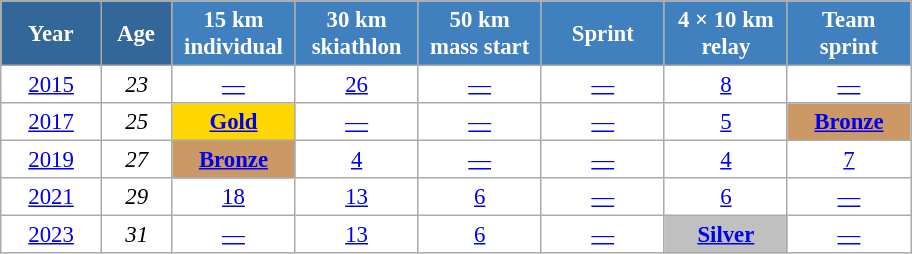<table class="wikitable" style="font-size:95%; text-align:center; border:grey solid 1px; border-collapse:collapse; background:#ffffff;">
<tr>
<th style="background-color:#369; color:white; width:60px;"> Year </th>
<th style="background-color:#369; color:white; width:40px;"> Age </th>
<th style="background-color:#4180be; color:white; width:75px;"> 15 km <br> individual </th>
<th style="background-color:#4180be; color:white; width:75px;"> 30 km <br> skiathlon </th>
<th style="background-color:#4180be; color:white; width:75px;"> 50 km <br> mass start </th>
<th style="background-color:#4180be; color:white; width:75px;"> Sprint </th>
<th style="background-color:#4180be; color:white; width:75px;"> 4 × 10 km <br> relay </th>
<th style="background-color:#4180be; color:white; width:75px;"> Team <br> sprint </th>
</tr>
<tr>
<td><a href='#'>2015</a></td>
<td><em>23</em></td>
<td><a href='#'>—</a></td>
<td><a href='#'>26</a></td>
<td><a href='#'>—</a></td>
<td><a href='#'>—</a></td>
<td><a href='#'>8</a></td>
<td><a href='#'>—</a></td>
</tr>
<tr>
<td><a href='#'>2017</a></td>
<td><em>25</em></td>
<td style="background:gold;"><a href='#'><strong>Gold</strong></a></td>
<td><a href='#'>—</a></td>
<td><a href='#'>—</a></td>
<td><a href='#'>—</a></td>
<td><a href='#'>5</a></td>
<td style="background:#c96;"><a href='#'><strong>Bronze</strong></a></td>
</tr>
<tr>
<td><a href='#'>2019</a></td>
<td><em>27</em></td>
<td style="background:#c96;"><a href='#'><strong>Bronze</strong></a></td>
<td><a href='#'>4</a></td>
<td><a href='#'>—</a></td>
<td><a href='#'>—</a></td>
<td><a href='#'>4</a></td>
<td><a href='#'>7</a></td>
</tr>
<tr>
<td><a href='#'>2021</a></td>
<td><em>29</em></td>
<td><a href='#'>18</a></td>
<td><a href='#'>13</a></td>
<td><a href='#'>6</a></td>
<td><a href='#'>—</a></td>
<td><a href='#'>6</a></td>
<td><a href='#'>—</a></td>
</tr>
<tr>
<td><a href='#'>2023</a></td>
<td><em>31</em></td>
<td><a href='#'>—</a></td>
<td><a href='#'>13</a></td>
<td><a href='#'>6</a></td>
<td><a href='#'>—</a></td>
<td style="background:silver;"><a href='#'><strong>Silver</strong></a></td>
<td><a href='#'>—</a></td>
</tr>
</table>
